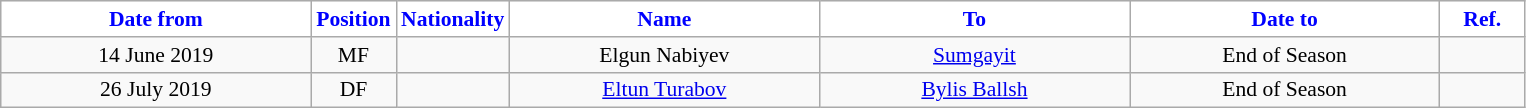<table class="wikitable" style="text-align:center; font-size:90%; ">
<tr>
<th style="background:white; color:blue; width:200px;">Date from</th>
<th style="background:white; color:blue; width:50px;">Position</th>
<th style="background:white; color:blue; width:50px;">Nationality</th>
<th style="background:white; color:blue; width:200px;">Name</th>
<th style="background:white; color:blue; width:200px;">To</th>
<th style="background:white; color:blue; width:200px;">Date to</th>
<th style="background:white; color:blue; width:50px;">Ref.</th>
</tr>
<tr>
<td>14 June 2019</td>
<td>MF</td>
<td></td>
<td>Elgun Nabiyev</td>
<td><a href='#'>Sumgayit</a></td>
<td>End of Season</td>
<td></td>
</tr>
<tr>
<td>26 July 2019</td>
<td>DF</td>
<td></td>
<td><a href='#'>Eltun Turabov</a></td>
<td><a href='#'>Bylis Ballsh</a></td>
<td>End of Season</td>
<td></td>
</tr>
</table>
